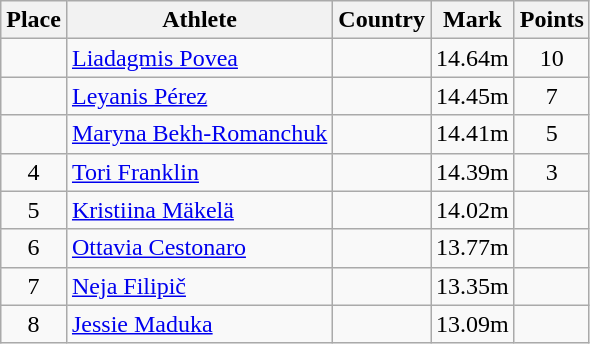<table class="wikitable">
<tr>
<th>Place</th>
<th>Athlete</th>
<th>Country</th>
<th>Mark</th>
<th>Points</th>
</tr>
<tr>
<td align=center></td>
<td><a href='#'>Liadagmis Povea</a></td>
<td></td>
<td>14.64m</td>
<td align=center>10</td>
</tr>
<tr>
<td align=center></td>
<td><a href='#'>Leyanis Pérez</a></td>
<td></td>
<td>14.45m</td>
<td align=center>7</td>
</tr>
<tr>
<td align=center></td>
<td><a href='#'>Maryna Bekh-Romanchuk</a></td>
<td></td>
<td>14.41m</td>
<td align=center>5</td>
</tr>
<tr>
<td align=center>4</td>
<td><a href='#'>Tori Franklin</a></td>
<td></td>
<td>14.39m</td>
<td align=center>3</td>
</tr>
<tr>
<td align=center>5</td>
<td><a href='#'>Kristiina Mäkelä</a></td>
<td></td>
<td>14.02m</td>
<td align=center></td>
</tr>
<tr>
<td align=center>6</td>
<td><a href='#'>Ottavia Cestonaro</a></td>
<td></td>
<td>13.77m</td>
<td align=center></td>
</tr>
<tr>
<td align=center>7</td>
<td><a href='#'>Neja Filipič</a></td>
<td></td>
<td>13.35m</td>
<td align=center></td>
</tr>
<tr>
<td align=center>8</td>
<td><a href='#'>Jessie Maduka</a></td>
<td></td>
<td>13.09m</td>
<td align=center></td>
</tr>
</table>
